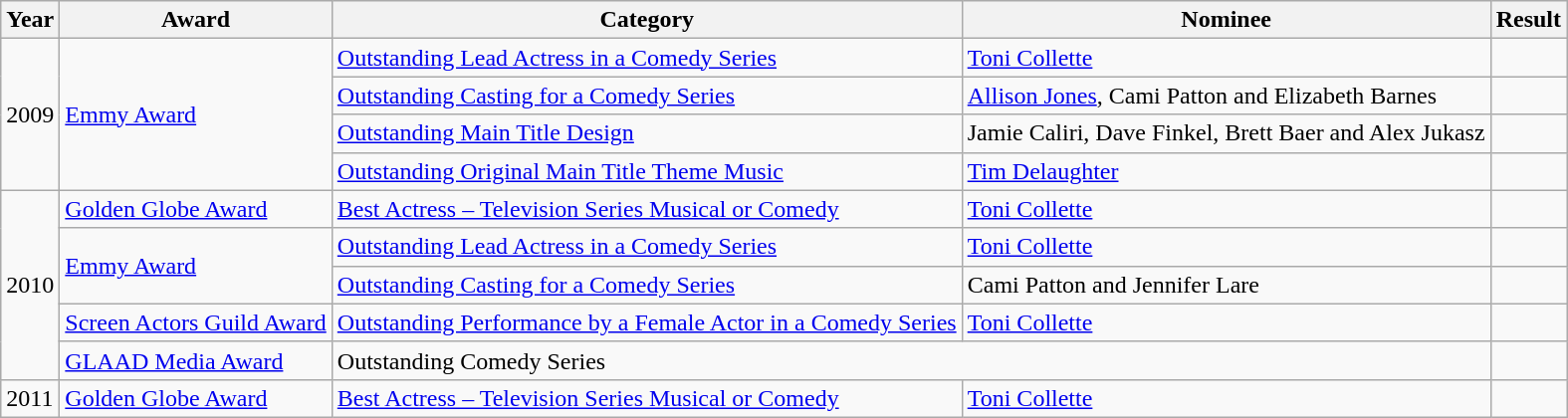<table class="wikitable">
<tr>
<th>Year</th>
<th>Award</th>
<th>Category</th>
<th>Nominee</th>
<th>Result</th>
</tr>
<tr>
<td rowspan="4">2009</td>
<td rowspan="4"><a href='#'>Emmy Award</a></td>
<td><a href='#'>Outstanding Lead Actress in a Comedy Series</a></td>
<td><a href='#'>Toni Collette</a></td>
<td></td>
</tr>
<tr>
<td><a href='#'>Outstanding Casting for a Comedy Series</a></td>
<td><a href='#'>Allison Jones</a>, Cami Patton and Elizabeth Barnes</td>
<td></td>
</tr>
<tr>
<td><a href='#'>Outstanding Main Title Design</a></td>
<td>Jamie Caliri, Dave Finkel, Brett Baer and Alex Jukasz</td>
<td></td>
</tr>
<tr>
<td><a href='#'>Outstanding Original Main Title Theme Music</a></td>
<td><a href='#'>Tim Delaughter</a></td>
<td></td>
</tr>
<tr>
<td rowspan="5">2010</td>
<td><a href='#'>Golden Globe Award</a></td>
<td><a href='#'>Best Actress – Television Series Musical or Comedy</a></td>
<td><a href='#'>Toni Collette</a></td>
<td></td>
</tr>
<tr>
<td rowspan="2"><a href='#'>Emmy Award</a></td>
<td><a href='#'>Outstanding Lead Actress in a Comedy Series</a></td>
<td><a href='#'>Toni Collette</a></td>
<td></td>
</tr>
<tr>
<td><a href='#'>Outstanding Casting for a Comedy Series</a></td>
<td>Cami Patton and Jennifer Lare</td>
<td></td>
</tr>
<tr>
<td><a href='#'>Screen Actors Guild Award</a></td>
<td><a href='#'>Outstanding Performance by a Female Actor in a Comedy Series</a></td>
<td><a href='#'>Toni Collette</a></td>
<td></td>
</tr>
<tr>
<td><a href='#'>GLAAD Media Award</a></td>
<td colspan="2">Outstanding Comedy Series</td>
<td></td>
</tr>
<tr>
<td>2011</td>
<td><a href='#'>Golden Globe Award</a></td>
<td><a href='#'>Best Actress – Television Series Musical or Comedy</a></td>
<td><a href='#'>Toni Collette</a></td>
<td></td>
</tr>
</table>
